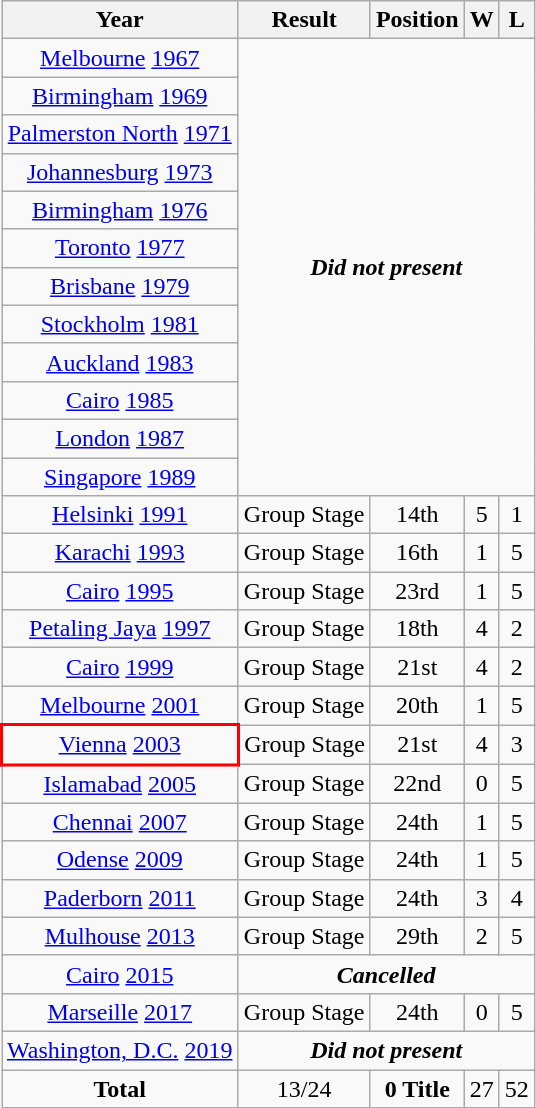<table class="wikitable" style="text-align: center;">
<tr>
<th>Year</th>
<th>Result</th>
<th>Position</th>
<th>W</th>
<th>L</th>
</tr>
<tr>
<td> <a href='#'>Melbourne</a> <a href='#'>1967</a></td>
<td rowspan="12" colspan="4" align="center"><strong><em>Did not present</em></strong></td>
</tr>
<tr>
<td> <a href='#'>Birmingham</a> <a href='#'>1969</a></td>
</tr>
<tr>
<td> <a href='#'>Palmerston North</a> <a href='#'>1971</a></td>
</tr>
<tr>
<td> <a href='#'>Johannesburg</a> <a href='#'>1973</a></td>
</tr>
<tr>
<td> <a href='#'>Birmingham</a> <a href='#'>1976</a></td>
</tr>
<tr>
<td> <a href='#'>Toronto</a> <a href='#'>1977</a></td>
</tr>
<tr>
<td> <a href='#'>Brisbane</a> <a href='#'>1979</a></td>
</tr>
<tr>
<td> <a href='#'>Stockholm</a> <a href='#'>1981</a></td>
</tr>
<tr>
<td> <a href='#'>Auckland</a> <a href='#'>1983</a></td>
</tr>
<tr>
<td> <a href='#'>Cairo</a> <a href='#'>1985</a></td>
</tr>
<tr>
<td> <a href='#'>London</a> <a href='#'>1987</a></td>
</tr>
<tr>
<td> <a href='#'>Singapore</a> <a href='#'>1989</a></td>
</tr>
<tr>
<td> <a href='#'>Helsinki</a> <a href='#'>1991</a></td>
<td>Group Stage</td>
<td>14th</td>
<td>5</td>
<td>1</td>
</tr>
<tr>
<td> <a href='#'>Karachi</a> <a href='#'>1993</a></td>
<td>Group Stage</td>
<td>16th</td>
<td>1</td>
<td>5</td>
</tr>
<tr>
<td> <a href='#'>Cairo</a> <a href='#'>1995</a></td>
<td>Group Stage</td>
<td>23rd</td>
<td>1</td>
<td>5</td>
</tr>
<tr>
<td> <a href='#'>Petaling Jaya</a> <a href='#'>1997</a></td>
<td>Group Stage</td>
<td>18th</td>
<td>4</td>
<td>2</td>
</tr>
<tr>
<td> <a href='#'>Cairo</a> <a href='#'>1999</a></td>
<td>Group Stage</td>
<td>21st</td>
<td>4</td>
<td>2</td>
</tr>
<tr>
<td> <a href='#'>Melbourne</a> <a href='#'>2001</a></td>
<td>Group Stage</td>
<td>20th</td>
<td>1</td>
<td>5</td>
</tr>
<tr>
<td style="border: 2px solid red"> <a href='#'>Vienna</a> <a href='#'>2003</a></td>
<td>Group Stage</td>
<td>21st</td>
<td>4</td>
<td>3</td>
</tr>
<tr>
<td> <a href='#'>Islamabad</a> <a href='#'>2005</a></td>
<td>Group Stage</td>
<td>22nd</td>
<td>0</td>
<td>5</td>
</tr>
<tr>
<td> <a href='#'>Chennai</a> <a href='#'>2007</a></td>
<td>Group Stage</td>
<td>24th</td>
<td>1</td>
<td>5</td>
</tr>
<tr>
<td> <a href='#'>Odense</a> <a href='#'>2009</a></td>
<td>Group Stage</td>
<td>24th</td>
<td>1</td>
<td>5</td>
</tr>
<tr>
<td> <a href='#'>Paderborn</a> <a href='#'>2011</a></td>
<td>Group Stage</td>
<td>24th</td>
<td>3</td>
<td>4</td>
</tr>
<tr>
<td> <a href='#'>Mulhouse</a> <a href='#'>2013</a></td>
<td>Group Stage</td>
<td>29th</td>
<td>2</td>
<td>5</td>
</tr>
<tr>
<td> <a href='#'>Cairo</a> <a href='#'>2015</a></td>
<td rowspan="1" colspan="4" align="center"><strong><em>Cancelled</em></strong></td>
</tr>
<tr>
<td> <a href='#'>Marseille</a> <a href='#'>2017</a></td>
<td>Group Stage</td>
<td>24th</td>
<td>0</td>
<td>5</td>
</tr>
<tr>
<td> <a href='#'>Washington, D.C.</a> <a href='#'>2019</a></td>
<td colspan="4" align="center"><strong><em>Did not present</em></strong></td>
</tr>
<tr>
<td><strong>Total</strong></td>
<td>13/24</td>
<td><strong>0 Title</strong></td>
<td>27</td>
<td>52</td>
</tr>
</table>
